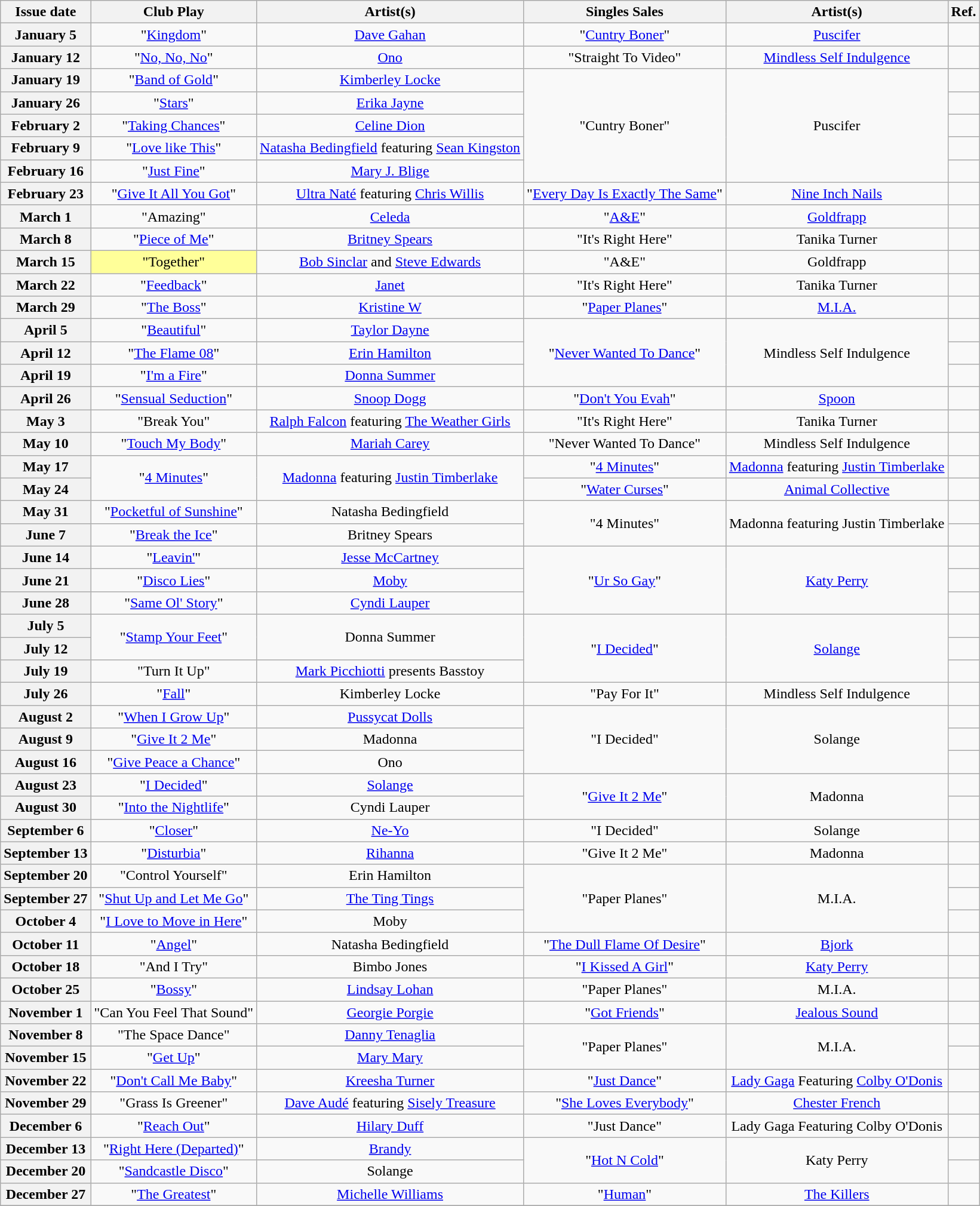<table class="wikitable sortable plainrowheaders" style="text-align:center;">
<tr>
<th scope="col" class="unsortable">Issue date</th>
<th scope="col" class="unsortable">Club Play</th>
<th scope="col" class="unsortable">Artist(s)</th>
<th scope="col" class="unsortable">Singles Sales</th>
<th scope="col" class="unsortable">Artist(s)</th>
<th scope="col" class="unsortable">Ref.</th>
</tr>
<tr>
<th scope=row>January 5</th>
<td>"<a href='#'>Kingdom</a>"</td>
<td><a href='#'>Dave Gahan</a></td>
<td>"<a href='#'>Cuntry Boner</a>"</td>
<td><a href='#'>Puscifer</a></td>
<td></td>
</tr>
<tr>
<th scope=row>January 12</th>
<td>"<a href='#'>No, No, No</a>"</td>
<td><a href='#'>Ono</a></td>
<td>"Straight To Video"</td>
<td><a href='#'>Mindless Self Indulgence</a></td>
<td></td>
</tr>
<tr>
<th scope=row>January 19</th>
<td>"<a href='#'>Band of Gold</a>"</td>
<td><a href='#'>Kimberley Locke</a></td>
<td rowspan="5">"Cuntry Boner"</td>
<td rowspan="5">Puscifer</td>
<td></td>
</tr>
<tr>
<th scope=row>January 26</th>
<td>"<a href='#'>Stars</a>"</td>
<td><a href='#'>Erika Jayne</a></td>
<td></td>
</tr>
<tr>
<th scope=row>February 2</th>
<td>"<a href='#'>Taking Chances</a>"</td>
<td><a href='#'>Celine Dion</a></td>
<td></td>
</tr>
<tr>
<th scope=row>February 9</th>
<td>"<a href='#'>Love like This</a>"</td>
<td><a href='#'>Natasha Bedingfield</a> featuring <a href='#'>Sean Kingston</a></td>
<td></td>
</tr>
<tr>
<th scope=row>February 16</th>
<td>"<a href='#'>Just Fine</a>"</td>
<td><a href='#'>Mary J. Blige</a></td>
<td></td>
</tr>
<tr>
<th scope=row>February 23</th>
<td>"<a href='#'>Give It All You Got</a>"</td>
<td><a href='#'>Ultra Naté</a> featuring <a href='#'>Chris Willis</a></td>
<td>"<a href='#'>Every Day Is Exactly The Same</a>"</td>
<td><a href='#'>Nine Inch Nails</a></td>
<td></td>
</tr>
<tr>
<th scope=row>March 1</th>
<td>"Amazing"</td>
<td><a href='#'>Celeda</a></td>
<td>"<a href='#'>A&E</a>"</td>
<td><a href='#'>Goldfrapp</a></td>
<td></td>
</tr>
<tr>
<th scope=row>March 8</th>
<td>"<a href='#'>Piece of Me</a>"</td>
<td><a href='#'>Britney Spears</a></td>
<td>"It's Right Here"</td>
<td>Tanika Turner</td>
<td></td>
</tr>
<tr>
<th scope=row>March 15</th>
<td bgcolor=#FFFF99>"Together"</td>
<td><a href='#'>Bob Sinclar</a> and <a href='#'>Steve Edwards</a></td>
<td>"A&E"</td>
<td>Goldfrapp</td>
<td></td>
</tr>
<tr>
<th scope=row>March 22</th>
<td>"<a href='#'>Feedback</a>"</td>
<td><a href='#'>Janet</a></td>
<td>"It's Right Here"</td>
<td>Tanika Turner</td>
<td></td>
</tr>
<tr>
<th scope=row>March 29</th>
<td>"<a href='#'>The Boss</a>"</td>
<td><a href='#'>Kristine W</a></td>
<td>"<a href='#'>Paper Planes</a>"</td>
<td><a href='#'>M.I.A.</a></td>
<td></td>
</tr>
<tr>
<th scope=row>April 5</th>
<td>"<a href='#'>Beautiful</a>"</td>
<td><a href='#'>Taylor Dayne</a></td>
<td rowspan="3">"<a href='#'>Never Wanted To Dance</a>"</td>
<td rowspan="3">Mindless Self Indulgence</td>
<td></td>
</tr>
<tr>
<th scope=row>April 12</th>
<td>"<a href='#'>The Flame 08</a>"</td>
<td><a href='#'>Erin Hamilton</a></td>
<td></td>
</tr>
<tr>
<th scope=row>April 19</th>
<td>"<a href='#'>I'm a Fire</a>"</td>
<td><a href='#'>Donna Summer</a></td>
<td></td>
</tr>
<tr>
<th scope=row>April 26</th>
<td>"<a href='#'>Sensual Seduction</a>"</td>
<td><a href='#'>Snoop Dogg</a></td>
<td>"<a href='#'>Don't You Evah</a>"</td>
<td><a href='#'>Spoon</a></td>
<td></td>
</tr>
<tr>
<th scope=row>May 3</th>
<td>"Break You"</td>
<td><a href='#'>Ralph Falcon</a> featuring <a href='#'>The Weather Girls</a></td>
<td>"It's Right Here"</td>
<td>Tanika Turner</td>
<td></td>
</tr>
<tr>
<th scope=row>May 10</th>
<td>"<a href='#'>Touch My Body</a>"</td>
<td><a href='#'>Mariah Carey</a></td>
<td>"Never Wanted To Dance"</td>
<td>Mindless Self Indulgence</td>
<td></td>
</tr>
<tr>
<th scope=row>May 17</th>
<td rowspan="2">"<a href='#'>4 Minutes</a>"</td>
<td rowspan="2"><a href='#'>Madonna</a> featuring <a href='#'>Justin Timberlake</a></td>
<td>"<a href='#'>4 Minutes</a>"</td>
<td><a href='#'>Madonna</a> featuring <a href='#'>Justin Timberlake</a></td>
<td></td>
</tr>
<tr>
<th scope=row>May 24</th>
<td>"<a href='#'>Water Curses</a>"</td>
<td><a href='#'>Animal Collective</a></td>
<td></td>
</tr>
<tr>
<th scope=row>May 31</th>
<td>"<a href='#'>Pocketful of Sunshine</a>"</td>
<td>Natasha Bedingfield</td>
<td rowspan="2">"4 Minutes"</td>
<td rowspan="2">Madonna featuring Justin Timberlake</td>
<td></td>
</tr>
<tr>
<th scope=row>June 7</th>
<td>"<a href='#'>Break the Ice</a>"</td>
<td>Britney Spears</td>
<td></td>
</tr>
<tr>
<th scope=row>June 14</th>
<td>"<a href='#'>Leavin'</a>"</td>
<td><a href='#'>Jesse McCartney</a></td>
<td rowspan="3">"<a href='#'>Ur So Gay</a>"</td>
<td rowspan="3"><a href='#'>Katy Perry</a></td>
<td></td>
</tr>
<tr>
<th scope=row>June 21</th>
<td>"<a href='#'>Disco Lies</a>"</td>
<td><a href='#'>Moby</a></td>
<td></td>
</tr>
<tr>
<th scope=row>June 28</th>
<td>"<a href='#'>Same Ol' Story</a>"</td>
<td><a href='#'>Cyndi Lauper</a></td>
<td></td>
</tr>
<tr>
<th scope=row>July 5</th>
<td rowspan="2">"<a href='#'>Stamp Your Feet</a>"</td>
<td rowspan="2">Donna Summer</td>
<td rowspan="3">"<a href='#'>I Decided</a>"</td>
<td rowspan="3"><a href='#'>Solange</a></td>
<td></td>
</tr>
<tr>
<th scope=row>July 12</th>
<td></td>
</tr>
<tr>
<th scope=row>July 19</th>
<td>"Turn It Up"</td>
<td><a href='#'>Mark Picchiotti</a> presents Basstoy</td>
<td></td>
</tr>
<tr>
<th scope=row>July 26</th>
<td>"<a href='#'>Fall</a>"</td>
<td>Kimberley Locke</td>
<td>"Pay For It"</td>
<td>Mindless Self Indulgence</td>
<td></td>
</tr>
<tr>
<th scope=row>August 2</th>
<td>"<a href='#'>When I Grow Up</a>"</td>
<td><a href='#'>Pussycat Dolls</a></td>
<td rowspan="3">"I Decided"</td>
<td rowspan="3">Solange</td>
<td></td>
</tr>
<tr>
<th scope=row>August 9</th>
<td>"<a href='#'>Give It 2 Me</a>"</td>
<td>Madonna</td>
<td></td>
</tr>
<tr>
<th scope=row>August 16</th>
<td>"<a href='#'>Give Peace a Chance</a>"</td>
<td>Ono</td>
<td></td>
</tr>
<tr>
<th scope=row>August 23</th>
<td>"<a href='#'>I Decided</a>"</td>
<td><a href='#'>Solange</a></td>
<td rowspan="2">"<a href='#'>Give It 2 Me</a>"</td>
<td rowspan="2">Madonna</td>
<td></td>
</tr>
<tr>
<th scope=row>August 30</th>
<td>"<a href='#'>Into the Nightlife</a>"</td>
<td>Cyndi Lauper</td>
<td></td>
</tr>
<tr>
<th scope=row>September 6</th>
<td>"<a href='#'>Closer</a>"</td>
<td><a href='#'>Ne-Yo</a></td>
<td>"I Decided"</td>
<td>Solange</td>
<td></td>
</tr>
<tr>
<th scope=row>September 13</th>
<td>"<a href='#'>Disturbia</a>"</td>
<td><a href='#'>Rihanna</a></td>
<td>"Give It 2 Me"</td>
<td>Madonna</td>
<td></td>
</tr>
<tr>
<th scope=row>September 20</th>
<td>"Control Yourself"</td>
<td>Erin Hamilton</td>
<td rowspan="3">"Paper Planes"</td>
<td rowspan="3">M.I.A.</td>
<td></td>
</tr>
<tr>
<th scope=row>September 27</th>
<td>"<a href='#'>Shut Up and Let Me Go</a>"</td>
<td><a href='#'>The Ting Tings</a></td>
<td></td>
</tr>
<tr>
<th scope=row>October 4</th>
<td>"<a href='#'>I Love to Move in Here</a>"</td>
<td>Moby</td>
<td></td>
</tr>
<tr>
<th scope=row>October 11</th>
<td>"<a href='#'>Angel</a>"</td>
<td>Natasha Bedingfield</td>
<td>"<a href='#'>The Dull Flame Of Desire</a>"</td>
<td><a href='#'>Bjork</a></td>
<td></td>
</tr>
<tr>
<th scope=row>October 18</th>
<td>"And I Try"</td>
<td>Bimbo Jones</td>
<td>"<a href='#'>I Kissed A Girl</a>"</td>
<td><a href='#'>Katy Perry</a></td>
<td></td>
</tr>
<tr>
<th scope=row>October 25</th>
<td>"<a href='#'>Bossy</a>"</td>
<td><a href='#'>Lindsay Lohan</a></td>
<td>"Paper Planes"</td>
<td>M.I.A.</td>
<td></td>
</tr>
<tr>
<th scope=row>November 1</th>
<td>"Can You Feel That Sound"</td>
<td><a href='#'>Georgie Porgie</a></td>
<td>"<a href='#'>Got Friends</a>"</td>
<td><a href='#'>Jealous Sound</a></td>
<td></td>
</tr>
<tr>
<th scope=row>November 8</th>
<td>"The Space Dance"</td>
<td><a href='#'>Danny Tenaglia</a></td>
<td rowspan="2">"Paper Planes"</td>
<td rowspan="2">M.I.A.</td>
<td></td>
</tr>
<tr>
<th scope=row>November 15</th>
<td>"<a href='#'>Get Up</a>"</td>
<td><a href='#'>Mary Mary</a></td>
<td></td>
</tr>
<tr>
<th scope=row>November 22</th>
<td>"<a href='#'>Don't Call Me Baby</a>"</td>
<td><a href='#'>Kreesha Turner</a></td>
<td>"<a href='#'>Just Dance</a>"</td>
<td><a href='#'>Lady Gaga</a> Featuring <a href='#'>Colby O'Donis</a></td>
<td></td>
</tr>
<tr>
<th scope=row>November 29</th>
<td>"Grass Is Greener"</td>
<td><a href='#'>Dave Audé</a> featuring <a href='#'>Sisely Treasure</a></td>
<td>"<a href='#'>She Loves Everybody</a>"</td>
<td><a href='#'>Chester French</a></td>
<td></td>
</tr>
<tr>
<th scope=row>December 6</th>
<td>"<a href='#'>Reach Out</a>"</td>
<td><a href='#'>Hilary Duff</a></td>
<td>"Just Dance"</td>
<td>Lady Gaga Featuring Colby O'Donis</td>
<td></td>
</tr>
<tr>
<th scope=row>December 13</th>
<td>"<a href='#'>Right Here (Departed)</a>"</td>
<td><a href='#'>Brandy</a></td>
<td rowspan="2">"<a href='#'>Hot N Cold</a>"</td>
<td rowspan="2">Katy Perry</td>
<td></td>
</tr>
<tr>
<th scope=row>December 20</th>
<td>"<a href='#'>Sandcastle Disco</a>"</td>
<td>Solange</td>
<td></td>
</tr>
<tr>
<th scope=row>December 27</th>
<td>"<a href='#'>The Greatest</a>"</td>
<td><a href='#'>Michelle Williams</a></td>
<td>"<a href='#'>Human</a>"</td>
<td><a href='#'>The Killers</a></td>
<td></td>
</tr>
<tr>
</tr>
</table>
